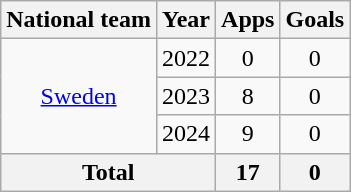<table class="sortable wikitable" style="text-align:center">
<tr>
<th scope="col">National team</th>
<th scope="col">Year</th>
<th>Apps</th>
<th>Goals</th>
</tr>
<tr>
<td rowspan="3"><a href='#'>Sweden</a></td>
<td scope="row">2022</td>
<td>0</td>
<td>0</td>
</tr>
<tr>
<td scope="row">2023</td>
<td>8</td>
<td>0</td>
</tr>
<tr>
<td>2024</td>
<td>9</td>
<td>0</td>
</tr>
<tr>
<th colspan="2">Total</th>
<th>17</th>
<th>0</th>
</tr>
</table>
